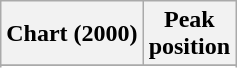<table class="wikitable sortable plainrowheaders" style="text-align:center">
<tr>
<th scope="col">Chart (2000)</th>
<th scope="col">Peak<br> position</th>
</tr>
<tr>
</tr>
<tr>
</tr>
</table>
